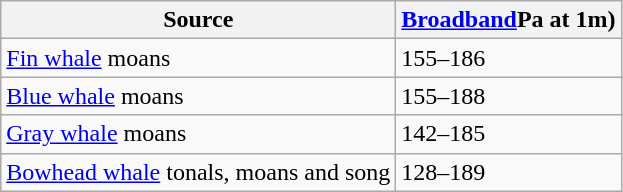<table class="wikitable">
<tr>
<th>Source</th>
<th><a href='#'>Broadband</a>Pa at 1m)</th>
</tr>
<tr>
<td><a href='#'>Fin whale</a> moans</td>
<td>155–186</td>
</tr>
<tr>
<td><a href='#'>Blue whale</a> moans</td>
<td>155–188</td>
</tr>
<tr>
<td><a href='#'>Gray whale</a> moans</td>
<td>142–185</td>
</tr>
<tr>
<td><a href='#'>Bowhead whale</a> tonals, moans and song</td>
<td>128–189</td>
</tr>
</table>
